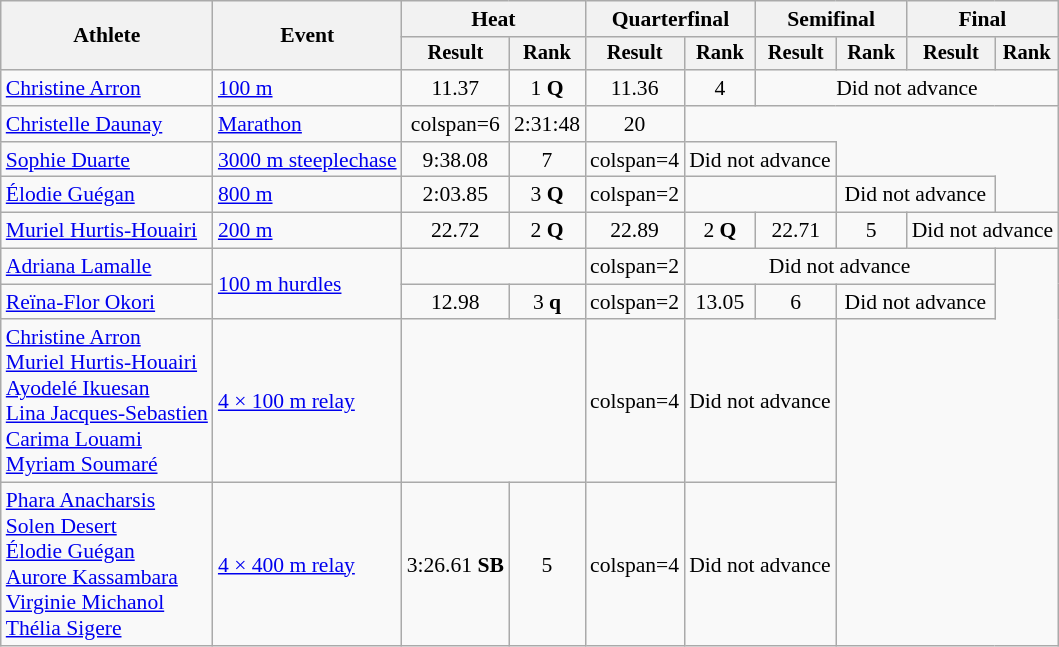<table class=wikitable style="font-size:90%">
<tr>
<th rowspan="2">Athlete</th>
<th rowspan="2">Event</th>
<th colspan="2">Heat</th>
<th colspan="2">Quarterfinal</th>
<th colspan="2">Semifinal</th>
<th colspan="2">Final</th>
</tr>
<tr style="font-size:95%">
<th>Result</th>
<th>Rank</th>
<th>Result</th>
<th>Rank</th>
<th>Result</th>
<th>Rank</th>
<th>Result</th>
<th>Rank</th>
</tr>
<tr align=center>
<td align=left><a href='#'>Christine Arron</a></td>
<td align=left><a href='#'>100 m</a></td>
<td>11.37</td>
<td>1 <strong>Q</strong></td>
<td>11.36</td>
<td>4</td>
<td colspan=4>Did not advance</td>
</tr>
<tr align=center>
<td align=left><a href='#'>Christelle Daunay</a></td>
<td align=left><a href='#'>Marathon</a></td>
<td>colspan=6 </td>
<td>2:31:48</td>
<td>20</td>
</tr>
<tr align=center>
<td align=left><a href='#'>Sophie Duarte</a></td>
<td align=left><a href='#'>3000 m steeplechase</a></td>
<td>9:38.08</td>
<td>7</td>
<td>colspan=4 </td>
<td colspan=2>Did not advance</td>
</tr>
<tr align=center>
<td align=left><a href='#'>Élodie Guégan</a></td>
<td align=left><a href='#'>800 m</a></td>
<td>2:03.85</td>
<td>3 <strong>Q</strong></td>
<td>colspan=2 </td>
<td colspan=2></td>
<td colspan=2>Did not advance</td>
</tr>
<tr align=center>
<td align=left><a href='#'>Muriel Hurtis-Houairi</a></td>
<td align=left><a href='#'>200 m</a></td>
<td>22.72</td>
<td>2 <strong>Q</strong></td>
<td>22.89</td>
<td>2 <strong>Q</strong></td>
<td>22.71</td>
<td>5</td>
<td colspan=2>Did not advance</td>
</tr>
<tr align=center>
<td align=left><a href='#'>Adriana Lamalle</a></td>
<td align=left rowspan=2><a href='#'>100 m hurdles</a></td>
<td colspan=2></td>
<td>colspan=2 </td>
<td colspan=4>Did not advance</td>
</tr>
<tr align=center>
<td align=left><a href='#'>Reïna-Flor Okori</a></td>
<td>12.98</td>
<td>3 <strong>q</strong></td>
<td>colspan=2 </td>
<td>13.05</td>
<td>6</td>
<td colspan=2>Did not advance</td>
</tr>
<tr align=center>
<td align=left><a href='#'>Christine Arron</a><br><a href='#'>Muriel Hurtis-Houairi</a><br><a href='#'>Ayodelé Ikuesan</a><br><a href='#'>Lina Jacques-Sebastien</a><br><a href='#'>Carima Louami</a><br><a href='#'>Myriam Soumaré</a></td>
<td align=left><a href='#'>4 × 100 m relay</a></td>
<td colspan=2></td>
<td>colspan=4 </td>
<td colspan=2>Did not advance</td>
</tr>
<tr align=center>
<td align=left><a href='#'>Phara Anacharsis</a><br><a href='#'>Solen Desert</a><br><a href='#'>Élodie Guégan</a><br><a href='#'>Aurore Kassambara</a><br><a href='#'>Virginie Michanol</a><br><a href='#'>Thélia Sigere</a></td>
<td align=left><a href='#'>4 × 400 m relay</a></td>
<td>3:26.61 <strong>SB</strong></td>
<td>5</td>
<td>colspan=4 </td>
<td colspan=2>Did not advance</td>
</tr>
</table>
